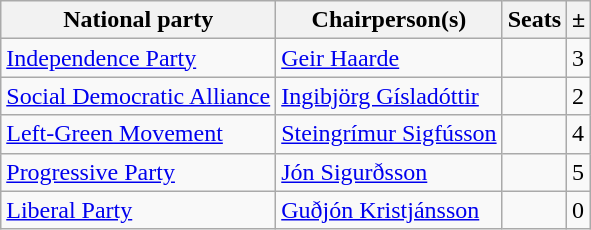<table class="wikitable">
<tr>
<th>National party</th>
<th>Chairperson(s)</th>
<th>Seats</th>
<th>±</th>
</tr>
<tr>
<td> <a href='#'>Independence Party</a></td>
<td><a href='#'>Geir Haarde</a></td>
<td></td>
<td> 3</td>
</tr>
<tr>
<td> <a href='#'>Social Democratic Alliance</a></td>
<td><a href='#'>Ingibjörg Gísladóttir</a></td>
<td></td>
<td> 2</td>
</tr>
<tr>
<td> <a href='#'>Left-Green Movement</a></td>
<td><a href='#'>Steingrímur Sigfússon</a></td>
<td></td>
<td> 4</td>
</tr>
<tr>
<td> <a href='#'>Progressive Party</a></td>
<td><a href='#'>Jón Sigurðsson</a></td>
<td></td>
<td> 5</td>
</tr>
<tr>
<td> <a href='#'>Liberal Party</a></td>
<td><a href='#'>Guðjón Kristjánsson</a></td>
<td></td>
<td> 0</td>
</tr>
</table>
